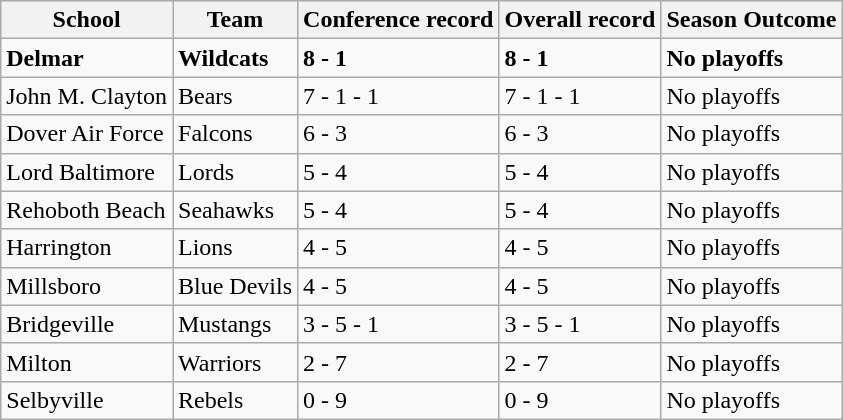<table class="wikitable mw-collapsible mw-collapsed">
<tr>
<th>School</th>
<th>Team</th>
<th>Conference record</th>
<th>Overall record</th>
<th>Season Outcome</th>
</tr>
<tr>
<td><strong> Delmar </strong></td>
<td><strong> Wildcats </strong></td>
<td><strong> 8 - 1 </strong></td>
<td><strong> 8 - 1 </strong></td>
<td><strong>No playoffs</strong></td>
</tr>
<tr>
<td>John M. Clayton</td>
<td>Bears</td>
<td>7 - 1 - 1</td>
<td>7 - 1 - 1</td>
<td>No playoffs</td>
</tr>
<tr>
<td>Dover Air Force</td>
<td>Falcons</td>
<td>6 - 3</td>
<td>6 - 3</td>
<td>No playoffs</td>
</tr>
<tr>
<td>Lord Baltimore</td>
<td>Lords</td>
<td>5 - 4</td>
<td>5 - 4</td>
<td>No playoffs</td>
</tr>
<tr>
<td>Rehoboth Beach</td>
<td>Seahawks</td>
<td>5 - 4</td>
<td>5 - 4</td>
<td>No playoffs</td>
</tr>
<tr>
<td>Harrington</td>
<td>Lions</td>
<td>4 - 5</td>
<td>4 - 5</td>
<td>No playoffs</td>
</tr>
<tr>
<td>Millsboro</td>
<td>Blue Devils</td>
<td>4 - 5</td>
<td>4 - 5</td>
<td>No playoffs</td>
</tr>
<tr>
<td>Bridgeville</td>
<td>Mustangs</td>
<td>3 - 5 - 1</td>
<td>3 - 5 - 1</td>
<td>No playoffs</td>
</tr>
<tr>
<td>Milton</td>
<td>Warriors</td>
<td>2 - 7</td>
<td>2 - 7</td>
<td>No playoffs</td>
</tr>
<tr>
<td>Selbyville</td>
<td>Rebels</td>
<td>0 - 9</td>
<td>0 - 9</td>
<td>No playoffs</td>
</tr>
</table>
